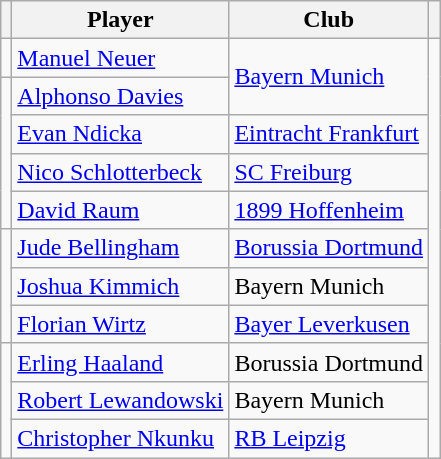<table class="wikitable" style="text-align:center">
<tr>
<th></th>
<th>Player</th>
<th>Club</th>
<th></th>
</tr>
<tr>
<td></td>
<td align=left> <a href='#'>Manuel Neuer</a></td>
<td align=left rowspan=2><a href='#'>Bayern Munich</a></td>
<td rowspan=11></td>
</tr>
<tr>
<td rowspan=4></td>
<td align=left> <a href='#'>Alphonso Davies</a></td>
</tr>
<tr>
<td align=left> <a href='#'>Evan Ndicka</a></td>
<td align=left><a href='#'>Eintracht Frankfurt</a></td>
</tr>
<tr>
<td align=left> <a href='#'>Nico Schlotterbeck</a></td>
<td align=left><a href='#'>SC Freiburg</a></td>
</tr>
<tr>
<td align=left> <a href='#'>David Raum</a></td>
<td align=left><a href='#'>1899 Hoffenheim</a></td>
</tr>
<tr>
<td rowspan=3></td>
<td align=left> <a href='#'>Jude Bellingham</a></td>
<td align=left><a href='#'>Borussia Dortmund</a></td>
</tr>
<tr>
<td align=left> <a href='#'>Joshua Kimmich</a></td>
<td align=left>Bayern Munich</td>
</tr>
<tr>
<td align=left> <a href='#'>Florian Wirtz</a></td>
<td align=left><a href='#'>Bayer Leverkusen</a></td>
</tr>
<tr>
<td rowspan=3></td>
<td align=left> <a href='#'>Erling Haaland</a></td>
<td align=left>Borussia Dortmund</td>
</tr>
<tr>
<td align=left> <a href='#'>Robert Lewandowski</a></td>
<td align=left>Bayern Munich</td>
</tr>
<tr>
<td align=left> <a href='#'>Christopher Nkunku</a></td>
<td align=left><a href='#'>RB Leipzig</a></td>
</tr>
</table>
